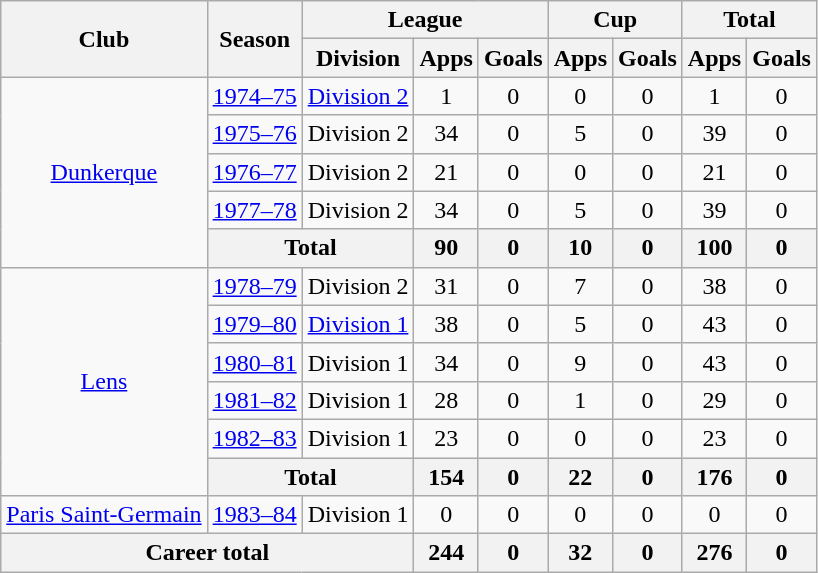<table class="wikitable" style="text-align:center">
<tr>
<th rowspan="2">Club</th>
<th rowspan="2">Season</th>
<th colspan="3">League</th>
<th colspan="2">Cup</th>
<th colspan="2">Total</th>
</tr>
<tr>
<th>Division</th>
<th>Apps</th>
<th>Goals</th>
<th>Apps</th>
<th>Goals</th>
<th>Apps</th>
<th>Goals</th>
</tr>
<tr>
<td rowspan="5"><a href='#'>Dunkerque</a></td>
<td><a href='#'>1974–75</a></td>
<td><a href='#'>Division 2</a></td>
<td>1</td>
<td>0</td>
<td>0</td>
<td>0</td>
<td>1</td>
<td>0</td>
</tr>
<tr>
<td><a href='#'>1975–76</a></td>
<td>Division 2</td>
<td>34</td>
<td>0</td>
<td>5</td>
<td>0</td>
<td>39</td>
<td>0</td>
</tr>
<tr>
<td><a href='#'>1976–77</a></td>
<td>Division 2</td>
<td>21</td>
<td>0</td>
<td>0</td>
<td>0</td>
<td>21</td>
<td>0</td>
</tr>
<tr>
<td><a href='#'>1977–78</a></td>
<td>Division 2</td>
<td>34</td>
<td>0</td>
<td>5</td>
<td>0</td>
<td>39</td>
<td>0</td>
</tr>
<tr>
<th colspan="2">Total</th>
<th>90</th>
<th>0</th>
<th>10</th>
<th>0</th>
<th>100</th>
<th>0</th>
</tr>
<tr>
<td rowspan="6"><a href='#'>Lens</a></td>
<td><a href='#'>1978–79</a></td>
<td>Division 2</td>
<td>31</td>
<td>0</td>
<td>7</td>
<td>0</td>
<td>38</td>
<td>0</td>
</tr>
<tr>
<td><a href='#'>1979–80</a></td>
<td><a href='#'>Division 1</a></td>
<td>38</td>
<td>0</td>
<td>5</td>
<td>0</td>
<td>43</td>
<td>0</td>
</tr>
<tr>
<td><a href='#'>1980–81</a></td>
<td>Division 1</td>
<td>34</td>
<td>0</td>
<td>9</td>
<td>0</td>
<td>43</td>
<td>0</td>
</tr>
<tr>
<td><a href='#'>1981–82</a></td>
<td>Division 1</td>
<td>28</td>
<td>0</td>
<td>1</td>
<td>0</td>
<td>29</td>
<td>0</td>
</tr>
<tr>
<td><a href='#'>1982–83</a></td>
<td>Division 1</td>
<td>23</td>
<td>0</td>
<td>0</td>
<td>0</td>
<td>23</td>
<td>0</td>
</tr>
<tr>
<th colspan="2">Total</th>
<th>154</th>
<th>0</th>
<th>22</th>
<th>0</th>
<th>176</th>
<th>0</th>
</tr>
<tr>
<td><a href='#'>Paris Saint-Germain</a></td>
<td><a href='#'>1983–84</a></td>
<td>Division 1</td>
<td>0</td>
<td>0</td>
<td>0</td>
<td>0</td>
<td>0</td>
<td>0</td>
</tr>
<tr>
<th colspan="3">Career total</th>
<th>244</th>
<th>0</th>
<th>32</th>
<th>0</th>
<th>276</th>
<th>0</th>
</tr>
</table>
